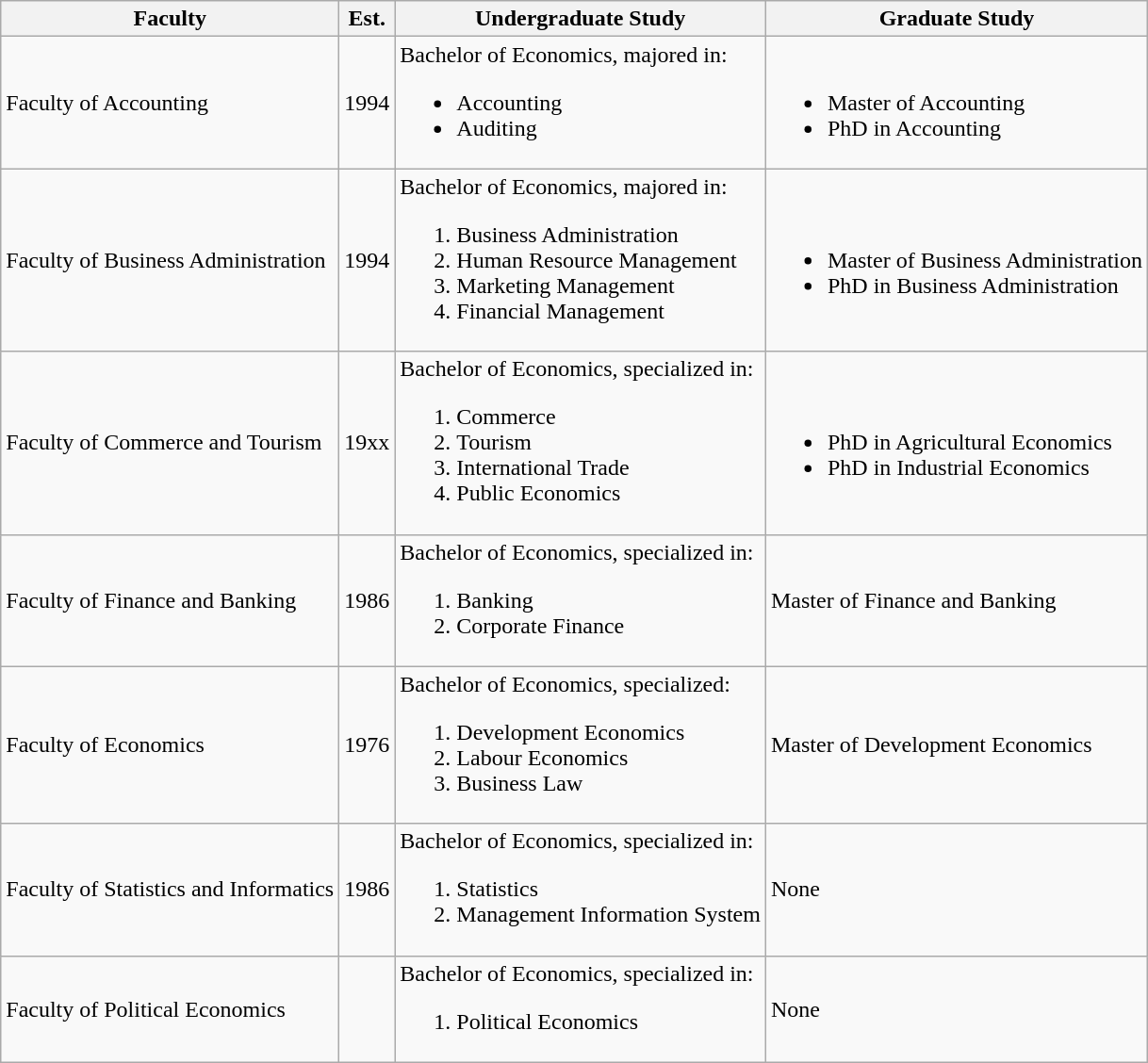<table class="wikitable">
<tr>
<th>Faculty</th>
<th>Est.</th>
<th>Undergraduate Study</th>
<th>Graduate Study</th>
</tr>
<tr>
<td>Faculty of Accounting</td>
<td>1994</td>
<td>Bachelor of Economics, majored in:<br><ul><li>Accounting</li><li>Auditing</li></ul></td>
<td><br><ul><li>Master of Accounting</li><li>PhD in Accounting</li></ul></td>
</tr>
<tr>
<td>Faculty of Business Administration</td>
<td>1994</td>
<td>Bachelor of Economics, majored in:<br><ol><li>Business Administration</li><li>Human Resource Management</li><li>Marketing Management</li><li>Financial Management</li></ol></td>
<td><br><ul><li>Master of Business Administration</li><li>PhD in Business Administration</li></ul></td>
</tr>
<tr>
<td>Faculty of Commerce and Tourism</td>
<td>19xx</td>
<td>Bachelor of Economics, specialized in:<br><ol><li>Commerce</li><li>Tourism</li><li>International Trade</li><li>Public Economics</li></ol></td>
<td><br><ul><li>PhD in Agricultural Economics</li><li>PhD in Industrial Economics</li></ul></td>
</tr>
<tr>
<td>Faculty of Finance and Banking</td>
<td>1986</td>
<td>Bachelor of Economics, specialized in:<br><ol><li>Banking</li><li>Corporate Finance</li></ol></td>
<td>Master of Finance and Banking</td>
</tr>
<tr>
<td>Faculty of Economics</td>
<td>1976</td>
<td>Bachelor of Economics, specialized:<br><ol><li>Development Economics</li><li>Labour Economics</li><li>Business Law</li></ol></td>
<td>Master of Development Economics</td>
</tr>
<tr>
<td>Faculty of Statistics and Informatics</td>
<td>1986</td>
<td>Bachelor of Economics, specialized in:<br><ol><li>Statistics</li><li>Management Information System</li></ol></td>
<td>None</td>
</tr>
<tr>
<td>Faculty of Political Economics</td>
<td></td>
<td>Bachelor of Economics, specialized in:<br><ol><li>Political Economics</li></ol></td>
<td>None</td>
</tr>
</table>
